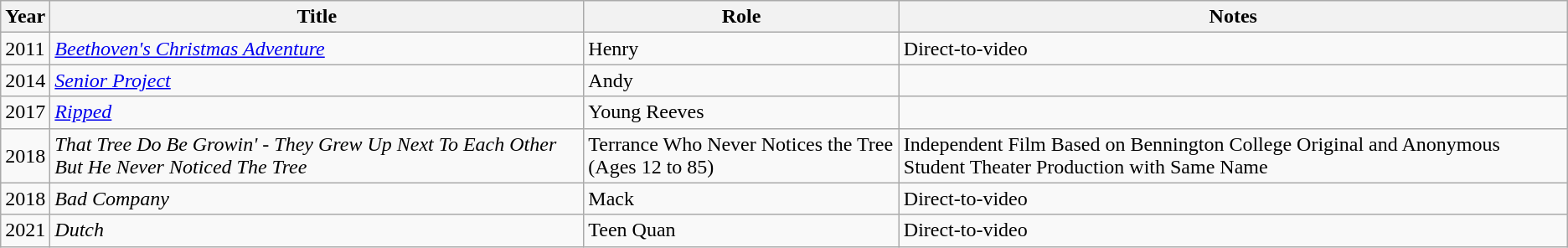<table class="wikitable sortable">
<tr>
<th>Year</th>
<th>Title</th>
<th>Role</th>
<th class="unsortable">Notes</th>
</tr>
<tr>
<td>2011</td>
<td><em><a href='#'>Beethoven's Christmas Adventure</a></em></td>
<td>Henry</td>
<td>Direct-to-video</td>
</tr>
<tr>
<td>2014</td>
<td><em><a href='#'>Senior Project</a></em></td>
<td>Andy</td>
<td></td>
</tr>
<tr>
<td>2017</td>
<td><em><a href='#'>Ripped</a></em></td>
<td>Young Reeves</td>
<td></td>
</tr>
<tr>
<td>2018</td>
<td><em>That Tree Do Be Growin' - They Grew Up Next To Each Other But He Never Noticed The Tree</em></td>
<td>Terrance Who Never Notices the Tree (Ages 12 to 85)</td>
<td>Independent Film Based on Bennington College Original and Anonymous Student Theater Production with Same Name</td>
</tr>
<tr>
<td>2018</td>
<td><em>Bad Company</em></td>
<td>Mack</td>
<td>Direct-to-video</td>
</tr>
<tr>
<td>2021</td>
<td><em>Dutch</em></td>
<td>Teen Quan</td>
<td>Direct-to-video</td>
</tr>
</table>
